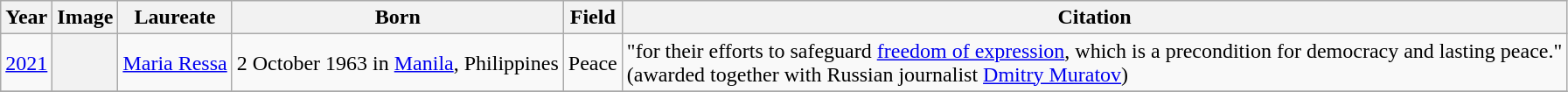<table class="wikitable ">
<tr>
<th>Year</th>
<th class="unportable">Image</th>
<th>Laureate</th>
<th>Born</th>
<th>Field</th>
<th>Citation</th>
</tr>
<tr>
<td style="text-align:center;"><a href='#'>2021</a></td>
<th scope="row"></th>
<td><a href='#'>Maria Ressa</a></td>
<td>2 October 1963 in <a href='#'>Manila</a>, Philippines</td>
<td>Peace</td>
<td>"for their efforts to safeguard <a href='#'>freedom of expression</a>, which is a precondition for democracy and lasting peace."<br><span>(awarded together with Russian journalist <a href='#'>Dmitry Muratov</a>)</span></td>
</tr>
<tr>
</tr>
</table>
